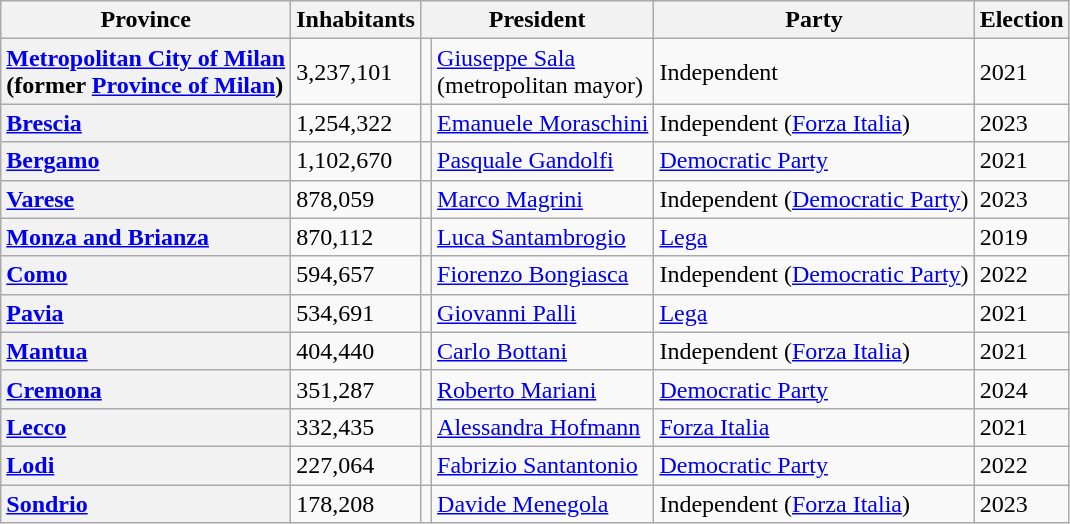<table class="wikitable" border="1">
<tr>
<th scope="col">Province</th>
<th colspan=1>Inhabitants</th>
<th colspan=2>President</th>
<th colspan=1>Party</th>
<th colspan=1>Election</th>
</tr>
<tr>
<th scope="row" style="text-align: left;"><a href='#'>Metropolitan City of Milan</a><br>(former <a href='#'>Province of Milan</a>)</th>
<td>3,237,101</td>
<td></td>
<td><a href='#'>Giuseppe Sala</a><br>(metropolitan mayor)</td>
<td>Independent</td>
<td>2021</td>
</tr>
<tr>
<th scope="row" style="text-align: left;"><a href='#'>Brescia</a></th>
<td>1,254,322</td>
<td></td>
<td><a href='#'>Emanuele Moraschini</a></td>
<td>Independent (<a href='#'>Forza Italia</a>)</td>
<td>2023</td>
</tr>
<tr>
<th scope="row" style="text-align: left;"><a href='#'>Bergamo</a></th>
<td>1,102,670</td>
<td></td>
<td><a href='#'>Pasquale Gandolfi</a></td>
<td><a href='#'>Democratic Party</a></td>
<td>2021</td>
</tr>
<tr>
<th scope="row" style="text-align: left;"><a href='#'>Varese</a></th>
<td>878,059</td>
<td></td>
<td><a href='#'>Marco Magrini</a></td>
<td>Independent (<a href='#'>Democratic Party</a>)</td>
<td>2023</td>
</tr>
<tr>
<th scope="row" style="text-align: left;"><a href='#'>Monza and Brianza</a></th>
<td>870,112</td>
<td></td>
<td><a href='#'>Luca Santambrogio</a></td>
<td><a href='#'>Lega</a></td>
<td>2019</td>
</tr>
<tr>
<th scope="row" style="text-align: left;"><a href='#'>Como</a></th>
<td>594,657</td>
<td></td>
<td><a href='#'>Fiorenzo Bongiasca</a></td>
<td>Independent (<a href='#'>Democratic Party</a>)</td>
<td>2022</td>
</tr>
<tr>
<th scope="row" style="text-align: left;"><a href='#'>Pavia</a></th>
<td>534,691</td>
<td></td>
<td><a href='#'>Giovanni Palli</a></td>
<td><a href='#'>Lega</a></td>
<td>2021</td>
</tr>
<tr>
<th scope="row" style="text-align: left;"><a href='#'>Mantua</a></th>
<td>404,440</td>
<td></td>
<td><a href='#'>Carlo Bottani</a></td>
<td>Independent (<a href='#'>Forza Italia</a>)</td>
<td>2021</td>
</tr>
<tr>
<th scope="row" style="text-align: left;"><a href='#'>Cremona</a></th>
<td>351,287</td>
<td></td>
<td><a href='#'>Roberto Mariani</a></td>
<td><a href='#'>Democratic Party</a></td>
<td>2024</td>
</tr>
<tr>
<th scope="row" style="text-align: left;"><a href='#'>Lecco</a></th>
<td>332,435</td>
<td></td>
<td><a href='#'>Alessandra Hofmann</a></td>
<td><a href='#'>Forza Italia</a></td>
<td>2021</td>
</tr>
<tr>
<th scope="row" style="text-align: left;"><a href='#'>Lodi</a></th>
<td>227,064</td>
<td></td>
<td><a href='#'>Fabrizio Santantonio</a></td>
<td><a href='#'>Democratic Party</a></td>
<td>2022</td>
</tr>
<tr>
<th scope="row" style="text-align: left;"><a href='#'>Sondrio</a></th>
<td>178,208</td>
<td></td>
<td><a href='#'>Davide Menegola</a></td>
<td>Independent (<a href='#'>Forza Italia</a>)</td>
<td>2023</td>
</tr>
</table>
